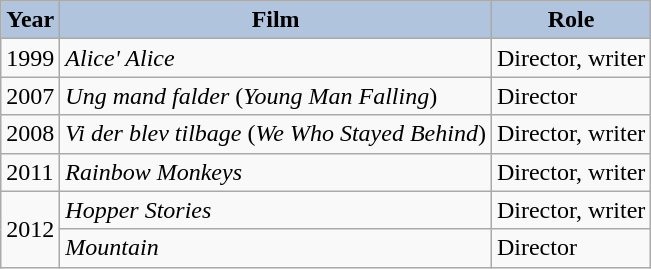<table class="wikitable">
<tr>
<th style="background:#B0C4DE;">Year</th>
<th style="background:#B0C4DE;">Film</th>
<th style="background:#B0C4DE;">Role</th>
</tr>
<tr>
<td>1999</td>
<td><em>Alice' Alice</em></td>
<td>Director, writer</td>
</tr>
<tr>
<td>2007</td>
<td><em>Ung mand falder</em> (<em>Young Man Falling</em>)</td>
<td>Director</td>
</tr>
<tr>
<td>2008</td>
<td><em>Vi der blev tilbage</em> (<em>We Who Stayed Behind</em>)</td>
<td>Director, writer</td>
</tr>
<tr>
<td>2011</td>
<td><em>Rainbow Monkeys</em></td>
<td>Director, writer</td>
</tr>
<tr>
<td rowspan="2">2012</td>
<td><em>Hopper Stories</em></td>
<td>Director, writer</td>
</tr>
<tr>
<td><em>Mountain</em></td>
<td>Director</td>
</tr>
</table>
